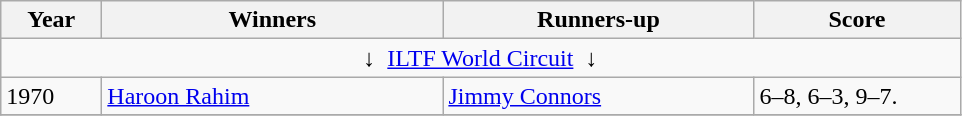<table class="wikitable sortable">
<tr>
<th style="width:60px;">Year</th>
<th style="width:220px;">Winners</th>
<th style="width:200px;">Runners-up</th>
<th style="width:130px;">Score</th>
</tr>
<tr>
<td colspan=4 align=center>↓  <a href='#'>ILTF World Circuit</a>  ↓</td>
</tr>
<tr>
<td>1970</td>
<td>  <a href='#'>Haroon Rahim</a></td>
<td> <a href='#'>Jimmy Connors</a></td>
<td>6–8, 6–3, 9–7.</td>
</tr>
<tr>
</tr>
</table>
